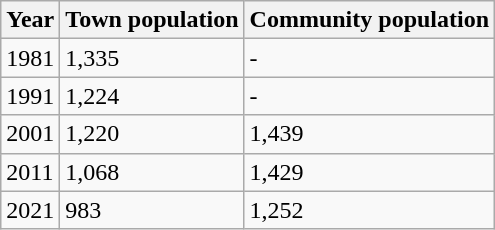<table class=wikitable>
<tr>
<th>Year</th>
<th>Town population</th>
<th>Community population</th>
</tr>
<tr>
<td>1981</td>
<td>1,335</td>
<td>-</td>
</tr>
<tr>
<td>1991</td>
<td>1,224</td>
<td>-</td>
</tr>
<tr>
<td>2001</td>
<td>1,220</td>
<td>1,439</td>
</tr>
<tr>
<td>2011</td>
<td>1,068</td>
<td>1,429</td>
</tr>
<tr>
<td>2021</td>
<td>983</td>
<td>1,252</td>
</tr>
</table>
